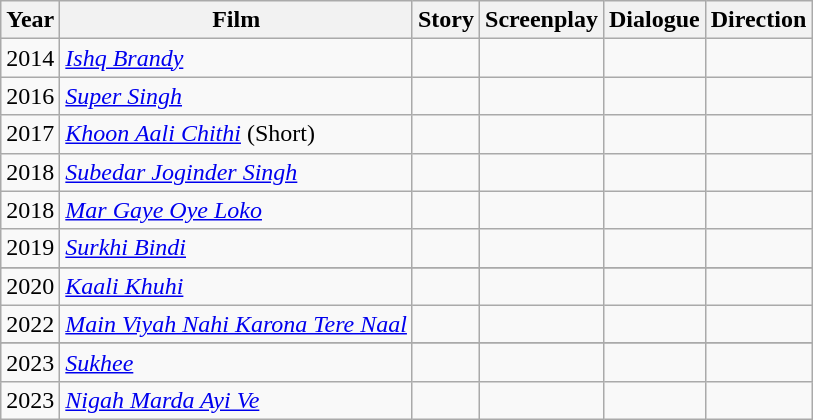<table class="wikitable sortable">
<tr>
<th>Year</th>
<th>Film</th>
<th>Story</th>
<th>Screenplay</th>
<th>Dialogue</th>
<th>Direction</th>
</tr>
<tr>
<td>2014</td>
<td><em><a href='#'>Ishq Brandy</a></em></td>
<td></td>
<td></td>
<td></td>
<td></td>
</tr>
<tr>
<td>2016</td>
<td><em><a href='#'>Super Singh</a></em></td>
<td></td>
<td></td>
<td></td>
<td></td>
</tr>
<tr>
<td>2017</td>
<td><em><a href='#'>Khoon Aali Chithi</a></em> (Short)</td>
<td></td>
<td></td>
<td></td>
<td></td>
</tr>
<tr>
<td>2018</td>
<td><em><a href='#'>Subedar Joginder Singh</a></em></td>
<td></td>
<td></td>
<td></td>
<td></td>
</tr>
<tr>
<td>2018</td>
<td><em><a href='#'>Mar Gaye Oye Loko</a></em></td>
<td></td>
<td></td>
<td></td>
<td></td>
</tr>
<tr>
<td>2019</td>
<td><em><a href='#'>Surkhi Bindi</a></em></td>
<td></td>
<td></td>
<td></td>
<td></td>
</tr>
<tr>
</tr>
<tr>
<td>2020</td>
<td><em><a href='#'>Kaali Khuhi</a></em></td>
<td></td>
<td></td>
<td></td>
<td></td>
</tr>
<tr>
<td>2022</td>
<td><em><a href='#'>Main Viyah Nahi Karona Tere Naal</a></em></td>
<td></td>
<td></td>
<td></td>
<td></td>
</tr>
<tr>
</tr>
<tr>
<td>2023</td>
<td><em><a href='#'>Sukhee</a></em></td>
<td></td>
<td></td>
<td></td>
<td></td>
</tr>
<tr>
<td>2023</td>
<td><em><a href='#'>Nigah Marda Ayi Ve</a></em></td>
<td></td>
<td></td>
<td></td>
<td></td>
</tr>
</table>
